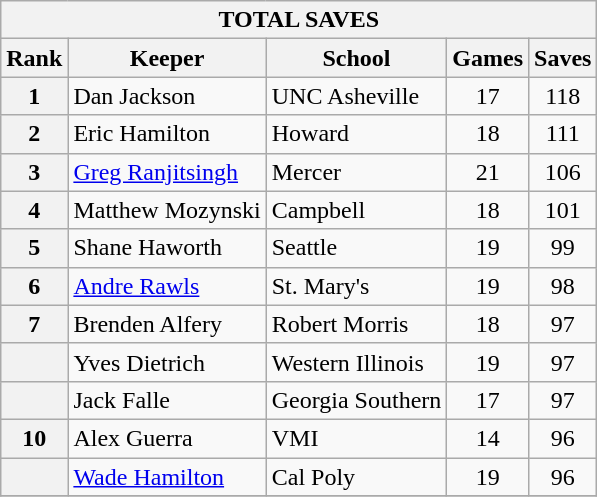<table class="wikitable">
<tr>
<th colspan=5>TOTAL SAVES</th>
</tr>
<tr>
<th>Rank</th>
<th>Keeper</th>
<th>School</th>
<th>Games</th>
<th>Saves</th>
</tr>
<tr>
<th>1</th>
<td>Dan Jackson</td>
<td>UNC Asheville</td>
<td style="text-align:center;">17</td>
<td style="text-align:center;">118</td>
</tr>
<tr>
<th>2</th>
<td>Eric Hamilton</td>
<td>Howard</td>
<td style="text-align:center;">18</td>
<td style="text-align:center;">111</td>
</tr>
<tr>
<th>3</th>
<td><a href='#'>Greg Ranjitsingh</a></td>
<td>Mercer</td>
<td style="text-align:center;">21</td>
<td style="text-align:center;">106</td>
</tr>
<tr>
<th>4</th>
<td>Matthew Mozynski</td>
<td>Campbell</td>
<td style="text-align:center;">18</td>
<td style="text-align:center;">101</td>
</tr>
<tr>
<th>5</th>
<td>Shane Haworth</td>
<td>Seattle</td>
<td style="text-align:center;">19</td>
<td style="text-align:center;">99</td>
</tr>
<tr>
<th>6</th>
<td><a href='#'>Andre Rawls</a></td>
<td>St. Mary's</td>
<td style="text-align:center;">19</td>
<td style="text-align:center;">98</td>
</tr>
<tr>
<th>7</th>
<td>Brenden Alfery</td>
<td>Robert Morris</td>
<td style="text-align:center;">18</td>
<td style="text-align:center;">97</td>
</tr>
<tr>
<th></th>
<td>Yves Dietrich</td>
<td>Western Illinois</td>
<td style="text-align:center;">19</td>
<td style="text-align:center;">97</td>
</tr>
<tr>
<th></th>
<td>Jack Falle</td>
<td>Georgia Southern</td>
<td style="text-align:center;">17</td>
<td style="text-align:center;">97</td>
</tr>
<tr>
<th>10</th>
<td>Alex Guerra</td>
<td>VMI</td>
<td style="text-align:center;">14</td>
<td style="text-align:center;">96</td>
</tr>
<tr>
<th></th>
<td><a href='#'>Wade Hamilton</a></td>
<td>Cal Poly</td>
<td style="text-align:center;">19</td>
<td style="text-align:center;">96</td>
</tr>
<tr>
</tr>
</table>
